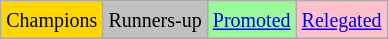<table class="wikitable">
<tr>
<td style="background:Gold;"><small>Champions</small></td>
<td style="background:Silver;"><small>Runners-up</small></td>
<td style="background:PaleGreen;"><small><a href='#'>Promoted</a></small></td>
<td style="background:Pink;"><small><a href='#'>Relegated</a></small></td>
</tr>
</table>
